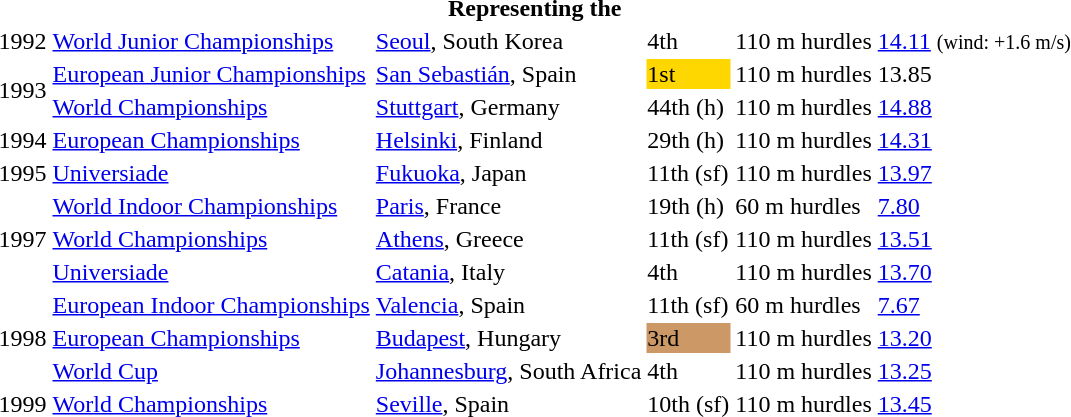<table>
<tr>
<th colspan="6">Representing the </th>
</tr>
<tr>
<td>1992</td>
<td><a href='#'>World Junior Championships</a></td>
<td><a href='#'>Seoul</a>, South Korea</td>
<td>4th</td>
<td>110 m hurdles</td>
<td><a href='#'>14.11</a> <small>(wind: +1.6 m/s)</small></td>
</tr>
<tr>
<td rowspan=2>1993</td>
<td><a href='#'>European Junior Championships</a></td>
<td><a href='#'>San Sebastián</a>, Spain</td>
<td bgcolor=gold>1st</td>
<td>110 m hurdles</td>
<td>13.85</td>
</tr>
<tr>
<td><a href='#'>World Championships</a></td>
<td><a href='#'>Stuttgart</a>, Germany</td>
<td>44th (h)</td>
<td>110 m hurdles</td>
<td><a href='#'>14.88</a></td>
</tr>
<tr>
<td>1994</td>
<td><a href='#'>European Championships</a></td>
<td><a href='#'>Helsinki</a>, Finland</td>
<td>29th (h)</td>
<td>110 m hurdles</td>
<td><a href='#'>14.31</a></td>
</tr>
<tr>
<td>1995</td>
<td><a href='#'>Universiade</a></td>
<td><a href='#'>Fukuoka</a>, Japan</td>
<td>11th (sf)</td>
<td>110 m hurdles</td>
<td><a href='#'>13.97</a></td>
</tr>
<tr>
<td rowspan=3>1997</td>
<td><a href='#'>World Indoor Championships</a></td>
<td><a href='#'>Paris</a>, France</td>
<td>19th (h)</td>
<td>60 m hurdles</td>
<td><a href='#'>7.80</a></td>
</tr>
<tr>
<td><a href='#'>World Championships</a></td>
<td><a href='#'>Athens</a>, Greece</td>
<td>11th (sf)</td>
<td>110 m hurdles</td>
<td><a href='#'>13.51</a></td>
</tr>
<tr>
<td><a href='#'>Universiade</a></td>
<td><a href='#'>Catania</a>, Italy</td>
<td>4th</td>
<td>110 m hurdles</td>
<td><a href='#'>13.70</a></td>
</tr>
<tr>
<td rowspan=3>1998</td>
<td><a href='#'>European Indoor Championships</a></td>
<td><a href='#'>Valencia</a>, Spain</td>
<td>11th (sf)</td>
<td>60 m hurdles</td>
<td><a href='#'>7.67</a></td>
</tr>
<tr>
<td><a href='#'>European Championships</a></td>
<td><a href='#'>Budapest</a>, Hungary</td>
<td bgcolor=cc9966>3rd</td>
<td>110 m hurdles</td>
<td><a href='#'>13.20</a></td>
</tr>
<tr>
<td><a href='#'>World Cup</a></td>
<td><a href='#'>Johannesburg</a>, South Africa</td>
<td>4th</td>
<td>110 m hurdles</td>
<td><a href='#'>13.25</a></td>
</tr>
<tr>
<td>1999</td>
<td><a href='#'>World Championships</a></td>
<td><a href='#'>Seville</a>, Spain</td>
<td>10th (sf)</td>
<td>110 m hurdles</td>
<td><a href='#'>13.45</a></td>
</tr>
</table>
